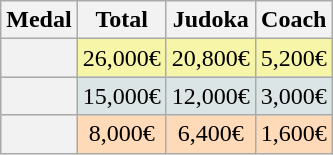<table class=wikitable style="text-align:center;">
<tr>
<th>Medal</th>
<th>Total</th>
<th>Judoka</th>
<th>Coach</th>
</tr>
<tr bgcolor=F7F6A8>
<th></th>
<td>26,000€</td>
<td>20,800€</td>
<td>5,200€</td>
</tr>
<tr bgcolor=DCE5E5>
<th></th>
<td>15,000€</td>
<td>12,000€</td>
<td>3,000€</td>
</tr>
<tr bgcolor=FFDAB9>
<th></th>
<td>8,000€</td>
<td>6,400€</td>
<td>1,600€</td>
</tr>
</table>
